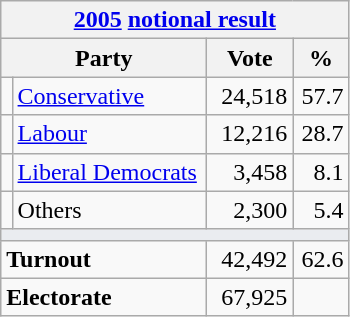<table class="wikitable">
<tr>
<th colspan="4"><a href='#'>2005</a> <a href='#'>notional result</a></th>
</tr>
<tr>
<th bgcolor="#DDDDFF" width="130px" colspan="2">Party</th>
<th bgcolor="#DDDDFF" width="50px">Vote</th>
<th bgcolor="#DDDDFF" width="30px">%</th>
</tr>
<tr>
<td></td>
<td><a href='#'>Conservative</a></td>
<td align=right>24,518</td>
<td align=right>57.7</td>
</tr>
<tr>
<td></td>
<td><a href='#'>Labour</a></td>
<td align=right>12,216</td>
<td align=right>28.7</td>
</tr>
<tr>
<td></td>
<td><a href='#'>Liberal Democrats</a></td>
<td align=right>3,458</td>
<td align=right>8.1</td>
</tr>
<tr>
<td></td>
<td>Others</td>
<td align=right>2,300</td>
<td align=right>5.4</td>
</tr>
<tr>
<td colspan="4" bgcolor="#EAECF0"></td>
</tr>
<tr>
<td colspan="2"><strong>Turnout</strong></td>
<td align=right>42,492</td>
<td align=right>62.6</td>
</tr>
<tr>
<td colspan="2"><strong>Electorate</strong></td>
<td align=right>67,925</td>
</tr>
</table>
